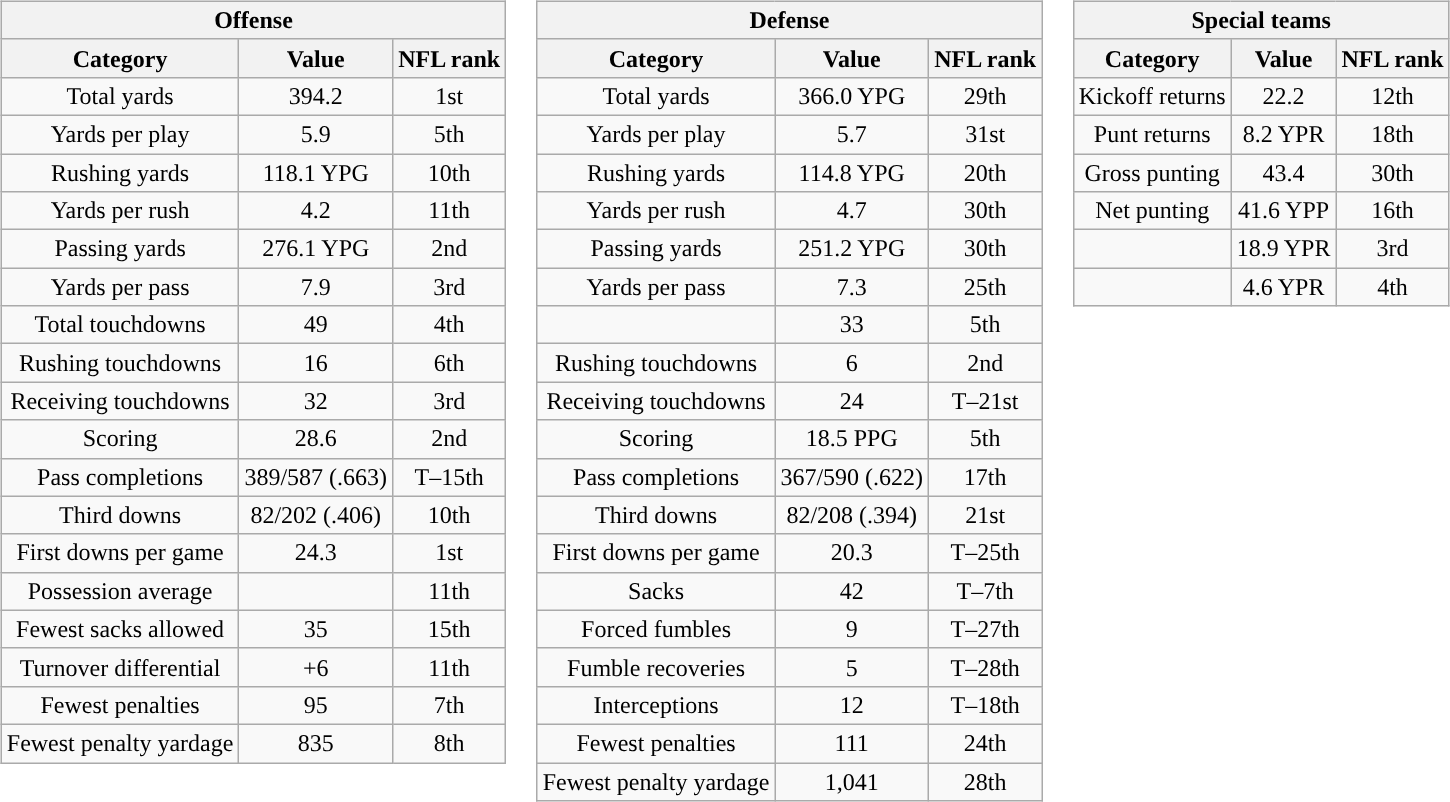<table>
<tr valign="top">
<td><br><table class="wikitable" style="text-align:center">
<tr>
<th colspan=3>Offense</th>
</tr>
<tr>
<th>Category</th>
<th>Value</th>
<th>NFL rank<br></th>
</tr>
<tr>
<td>Total yards</td>
<td>394.2 </td>
<td>1st</td>
</tr>
<tr>
<td>Yards per play</td>
<td>5.9</td>
<td>5th</td>
</tr>
<tr>
<td>Rushing yards</td>
<td>118.1 YPG</td>
<td>10th</td>
</tr>
<tr>
<td>Yards per rush</td>
<td>4.2</td>
<td>11th</td>
</tr>
<tr>
<td>Passing yards</td>
<td>276.1 YPG</td>
<td>2nd</td>
</tr>
<tr>
<td>Yards per pass</td>
<td>7.9</td>
<td>3rd</td>
</tr>
<tr>
<td>Total touchdowns</td>
<td>49</td>
<td>4th</td>
</tr>
<tr>
<td>Rushing touchdowns</td>
<td>16</td>
<td>6th</td>
</tr>
<tr>
<td>Receiving touchdowns</td>
<td>32</td>
<td>3rd</td>
</tr>
<tr>
<td>Scoring</td>
<td>28.6 </td>
<td>2nd</td>
</tr>
<tr>
<td>Pass completions</td>
<td>389/587 (.663)</td>
<td>T–15th</td>
</tr>
<tr>
<td>Third downs</td>
<td>82/202 (.406)</td>
<td>10th</td>
</tr>
<tr>
<td>First downs per game</td>
<td>24.3</td>
<td>1st</td>
</tr>
<tr>
<td>Possession average</td>
<td></td>
<td>11th</td>
</tr>
<tr>
<td>Fewest sacks allowed</td>
<td>35</td>
<td>15th</td>
</tr>
<tr>
<td>Turnover differential</td>
<td>+6</td>
<td>11th</td>
</tr>
<tr>
<td>Fewest penalties</td>
<td>95</td>
<td>7th</td>
</tr>
<tr>
<td>Fewest penalty yardage</td>
<td>835</td>
<td>8th</td>
</tr>
</table>
</td>
<td><br><table class="wikitable" style="text-align:center">
<tr>
<th colspan=3>Defense</th>
</tr>
<tr>
<th>Category</th>
<th>Value</th>
<th>NFL rank<br></th>
</tr>
<tr>
<td>Total yards</td>
<td>366.0 YPG</td>
<td>29th</td>
</tr>
<tr>
<td>Yards per play</td>
<td>5.7</td>
<td>31st</td>
</tr>
<tr>
<td>Rushing yards</td>
<td>114.8 YPG</td>
<td>20th</td>
</tr>
<tr>
<td>Yards per rush</td>
<td>4.7</td>
<td>30th</td>
</tr>
<tr>
<td>Passing yards</td>
<td>251.2 YPG</td>
<td>30th</td>
</tr>
<tr>
<td>Yards per pass</td>
<td>7.3</td>
<td>25th</td>
</tr>
<tr>
<td></td>
<td>33</td>
<td>5th</td>
</tr>
<tr>
<td>Rushing touchdowns</td>
<td>6</td>
<td>2nd</td>
</tr>
<tr>
<td>Receiving touchdowns</td>
<td>24</td>
<td>T–21st</td>
</tr>
<tr>
<td>Scoring</td>
<td>18.5 PPG</td>
<td>5th</td>
</tr>
<tr>
<td>Pass completions</td>
<td>367/590 (.622)</td>
<td>17th</td>
</tr>
<tr>
<td>Third downs</td>
<td>82/208 (.394)</td>
<td>21st</td>
</tr>
<tr>
<td>First downs per game</td>
<td>20.3</td>
<td>T–25th</td>
</tr>
<tr>
<td>Sacks</td>
<td>42</td>
<td>T–7th</td>
</tr>
<tr>
<td>Forced fumbles</td>
<td>9</td>
<td>T–27th</td>
</tr>
<tr>
<td>Fumble recoveries</td>
<td>5</td>
<td>T–28th</td>
</tr>
<tr>
<td>Interceptions</td>
<td>12</td>
<td>T–18th</td>
</tr>
<tr>
<td>Fewest penalties</td>
<td>111</td>
<td>24th</td>
</tr>
<tr>
<td>Fewest penalty yardage</td>
<td>1,041</td>
<td>28th</td>
</tr>
</table>
</td>
<td><br><table class="wikitable" style="text-align:center">
<tr>
<th colspan=3>Special teams</th>
</tr>
<tr>
<th>Category</th>
<th>Value</th>
<th>NFL rank<br></th>
</tr>
<tr>
<td>Kickoff returns</td>
<td>22.2 </td>
<td>12th</td>
</tr>
<tr>
<td>Punt returns</td>
<td>8.2 YPR</td>
<td>18th</td>
</tr>
<tr>
<td>Gross punting</td>
<td>43.4 </td>
<td>30th</td>
</tr>
<tr>
<td>Net punting</td>
<td>41.6 YPP</td>
<td>16th</td>
</tr>
<tr>
<td></td>
<td>18.9 YPR</td>
<td>3rd</td>
</tr>
<tr>
<td></td>
<td>4.6 YPR</td>
<td>4th</td>
</tr>
</table>
</td>
</tr>
</table>
